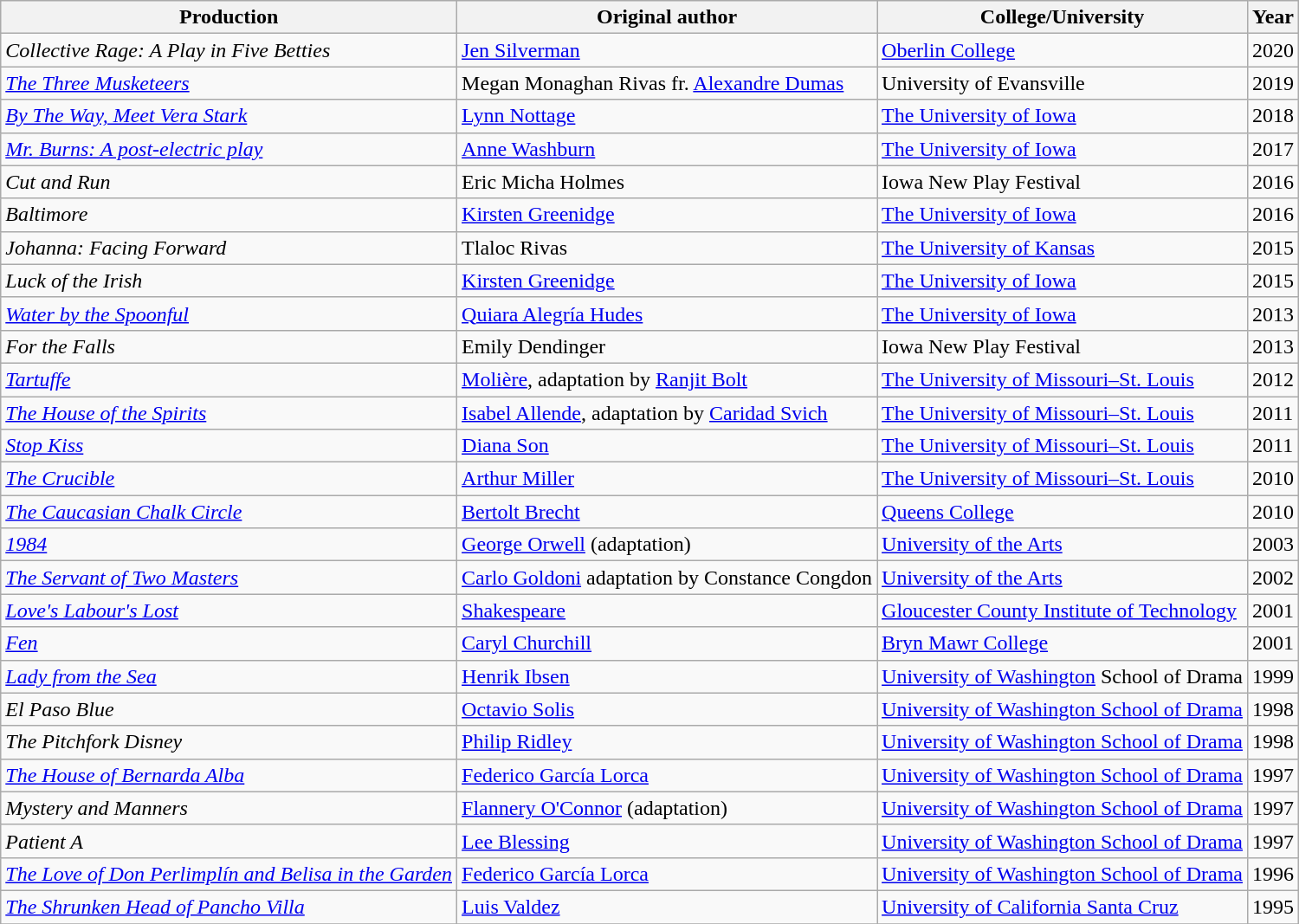<table class="wikitable">
<tr>
<th>Production</th>
<th>Original author</th>
<th>College/University</th>
<th>Year</th>
</tr>
<tr>
<td><em>Collective Rage: A Play in Five Betties</em></td>
<td><a href='#'>Jen Silverman</a></td>
<td><a href='#'>Oberlin College</a></td>
<td>2020</td>
</tr>
<tr>
<td><em><a href='#'>The Three Musketeers</a></em></td>
<td>Megan Monaghan Rivas fr. <a href='#'>Alexandre Dumas</a></td>
<td>University of Evansville</td>
<td>2019</td>
</tr>
<tr>
<td><em><a href='#'>By The Way, Meet Vera Stark</a></em></td>
<td><a href='#'>Lynn Nottage</a></td>
<td><a href='#'>The University of Iowa</a></td>
<td>2018</td>
</tr>
<tr>
<td><em><a href='#'>Mr. Burns: A post-electric play</a></em></td>
<td><a href='#'>Anne Washburn</a></td>
<td><a href='#'>The University of Iowa</a></td>
<td>2017</td>
</tr>
<tr>
<td><em>Cut and Run</em></td>
<td>Eric Micha Holmes</td>
<td>Iowa New Play Festival</td>
<td>2016</td>
</tr>
<tr>
<td><em>Baltimore</em></td>
<td><a href='#'>Kirsten Greenidge</a></td>
<td><a href='#'>The University of Iowa</a></td>
<td>2016</td>
</tr>
<tr>
<td><em>Johanna: Facing Forward</em></td>
<td>Tlaloc Rivas</td>
<td><a href='#'>The University of Kansas</a></td>
<td>2015</td>
</tr>
<tr>
<td><em>Luck of the Irish</em></td>
<td><a href='#'>Kirsten Greenidge</a></td>
<td><a href='#'>The University of Iowa</a></td>
<td>2015</td>
</tr>
<tr>
<td><em><a href='#'>Water by the Spoonful</a> </em></td>
<td><a href='#'>Quiara Alegría Hudes</a></td>
<td><a href='#'>The University of Iowa</a></td>
<td>2013</td>
</tr>
<tr>
<td><em>For the Falls</em></td>
<td>Emily Dendinger</td>
<td>Iowa New Play Festival</td>
<td>2013</td>
</tr>
<tr>
<td><em><a href='#'>Tartuffe</a></em></td>
<td><a href='#'>Molière</a>, adaptation by <a href='#'>Ranjit Bolt</a></td>
<td><a href='#'>The University of Missouri–St. Louis</a></td>
<td>2012</td>
</tr>
<tr>
<td><em><a href='#'>The House of the Spirits</a></em></td>
<td><a href='#'>Isabel Allende</a>, adaptation by <a href='#'>Caridad Svich</a></td>
<td><a href='#'>The University of Missouri–St. Louis</a></td>
<td>2011</td>
</tr>
<tr>
<td><em><a href='#'>Stop Kiss</a></em></td>
<td><a href='#'>Diana Son</a></td>
<td><a href='#'>The University of Missouri–St. Louis</a></td>
<td>2011</td>
</tr>
<tr>
<td><em><a href='#'>The Crucible</a></em></td>
<td><a href='#'>Arthur Miller</a></td>
<td><a href='#'>The University of Missouri–St. Louis</a></td>
<td>2010</td>
</tr>
<tr>
<td><em><a href='#'>The Caucasian Chalk Circle</a></em></td>
<td><a href='#'>Bertolt Brecht</a></td>
<td><a href='#'>Queens College</a></td>
<td>2010</td>
</tr>
<tr>
<td><em><a href='#'>1984</a></em></td>
<td><a href='#'>George Orwell</a> (adaptation)</td>
<td><a href='#'>University of the Arts</a></td>
<td>2003</td>
</tr>
<tr>
<td><em><a href='#'>The Servant of Two Masters</a></em></td>
<td><a href='#'>Carlo Goldoni</a> adaptation by Constance Congdon</td>
<td><a href='#'>University of the Arts</a></td>
<td>2002</td>
</tr>
<tr>
<td><em><a href='#'>Love's Labour's Lost</a></em></td>
<td><a href='#'>Shakespeare</a></td>
<td><a href='#'>Gloucester County Institute of Technology</a></td>
<td>2001</td>
</tr>
<tr>
<td><em><a href='#'>Fen</a></em></td>
<td><a href='#'>Caryl Churchill</a></td>
<td><a href='#'>Bryn Mawr College</a></td>
<td>2001</td>
</tr>
<tr>
<td><em><a href='#'>Lady from the Sea</a></em></td>
<td><a href='#'>Henrik Ibsen</a></td>
<td><a href='#'>University of Washington</a> School of Drama</td>
<td>1999</td>
</tr>
<tr>
<td><em>El Paso Blue</em></td>
<td><a href='#'>Octavio Solis</a></td>
<td><a href='#'>University of Washington School of Drama</a></td>
<td>1998</td>
</tr>
<tr>
<td><em>The Pitchfork Disney</em></td>
<td><a href='#'>Philip Ridley</a></td>
<td><a href='#'>University of Washington School of Drama</a></td>
<td>1998</td>
</tr>
<tr>
<td><em><a href='#'>The House of Bernarda Alba</a></em></td>
<td><a href='#'>Federico García Lorca</a></td>
<td><a href='#'>University of Washington School of Drama</a></td>
<td>1997</td>
</tr>
<tr>
<td><em>Mystery and Manners</em></td>
<td><a href='#'>Flannery O'Connor</a> (adaptation)</td>
<td><a href='#'>University of Washington School of Drama</a></td>
<td>1997</td>
</tr>
<tr>
<td><em>Patient A</em></td>
<td><a href='#'>Lee Blessing</a></td>
<td><a href='#'>University of Washington School of Drama</a></td>
<td>1997</td>
</tr>
<tr>
<td><em><a href='#'>The Love of Don Perlimplín and Belisa in the Garden</a></em></td>
<td><a href='#'>Federico García Lorca</a></td>
<td><a href='#'>University of Washington School of Drama</a></td>
<td>1996</td>
</tr>
<tr>
<td><em><a href='#'>The Shrunken Head of Pancho Villa</a></em></td>
<td><a href='#'>Luis Valdez</a></td>
<td><a href='#'>University of California Santa Cruz</a></td>
<td>1995</td>
</tr>
<tr>
</tr>
</table>
